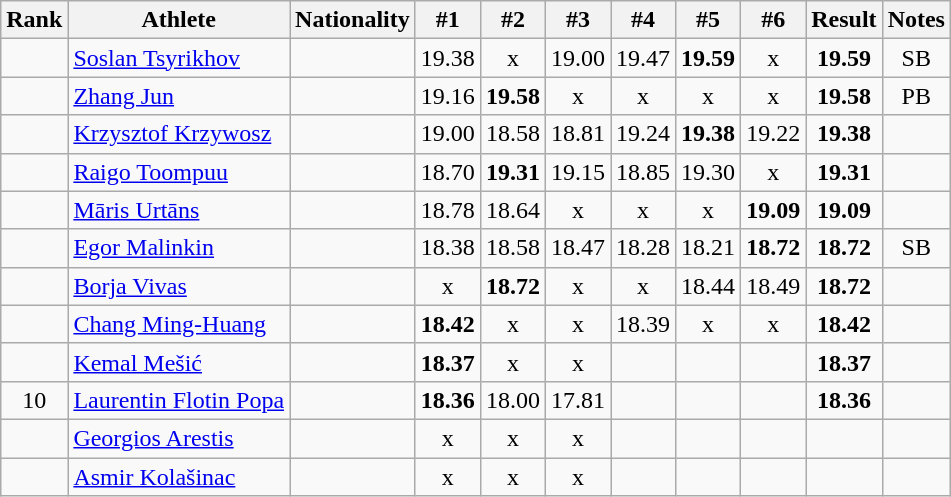<table class="wikitable sortable" style="text-align:center">
<tr>
<th>Rank</th>
<th>Athlete</th>
<th>Nationality</th>
<th>#1</th>
<th>#2</th>
<th>#3</th>
<th>#4</th>
<th>#5</th>
<th>#6</th>
<th>Result</th>
<th>Notes</th>
</tr>
<tr>
<td></td>
<td align="left"><a href='#'>Soslan Tsyrikhov</a></td>
<td align=left></td>
<td>19.38</td>
<td>x</td>
<td>19.00</td>
<td>19.47</td>
<td><strong>19.59</strong></td>
<td>x</td>
<td><strong>19.59</strong></td>
<td>SB</td>
</tr>
<tr>
<td></td>
<td align="left"><a href='#'>Zhang Jun</a></td>
<td align=left></td>
<td>19.16</td>
<td><strong>19.58</strong></td>
<td>x</td>
<td>x</td>
<td>x</td>
<td>x</td>
<td><strong>19.58</strong></td>
<td>PB</td>
</tr>
<tr>
<td></td>
<td align="left"><a href='#'>Krzysztof Krzywosz</a></td>
<td align=left></td>
<td>19.00</td>
<td>18.58</td>
<td>18.81</td>
<td>19.24</td>
<td><strong>19.38</strong></td>
<td>19.22</td>
<td><strong>19.38</strong></td>
<td></td>
</tr>
<tr>
<td></td>
<td align="left"><a href='#'>Raigo Toompuu</a></td>
<td align=left></td>
<td>18.70</td>
<td><strong>19.31</strong></td>
<td>19.15</td>
<td>18.85</td>
<td>19.30</td>
<td>x</td>
<td><strong>19.31</strong></td>
<td></td>
</tr>
<tr>
<td></td>
<td align="left"><a href='#'>Māris Urtāns</a></td>
<td align=left></td>
<td>18.78</td>
<td>18.64</td>
<td>x</td>
<td>x</td>
<td>x</td>
<td><strong>19.09</strong></td>
<td><strong>19.09</strong></td>
<td></td>
</tr>
<tr>
<td></td>
<td align="left"><a href='#'>Egor Malinkin</a></td>
<td align=left></td>
<td>18.38</td>
<td>18.58</td>
<td>18.47</td>
<td>18.28</td>
<td>18.21</td>
<td><strong>18.72</strong></td>
<td><strong>18.72</strong></td>
<td>SB</td>
</tr>
<tr>
<td></td>
<td align="left"><a href='#'>Borja Vivas</a></td>
<td align=left></td>
<td>x</td>
<td><strong>18.72</strong></td>
<td>x</td>
<td>x</td>
<td>18.44</td>
<td>18.49</td>
<td><strong>18.72</strong></td>
<td></td>
</tr>
<tr>
<td></td>
<td align="left"><a href='#'>Chang Ming-Huang</a></td>
<td align=left></td>
<td><strong>18.42</strong></td>
<td>x</td>
<td>x</td>
<td>18.39</td>
<td>x</td>
<td>x</td>
<td><strong>18.42</strong></td>
<td></td>
</tr>
<tr>
<td></td>
<td align="left"><a href='#'>Kemal Mešić</a></td>
<td align=left></td>
<td><strong>18.37</strong></td>
<td>x</td>
<td>x</td>
<td></td>
<td></td>
<td></td>
<td><strong>18.37</strong></td>
<td></td>
</tr>
<tr>
<td>10</td>
<td align="left"><a href='#'>Laurentin Flotin Popa</a></td>
<td align=left></td>
<td><strong>18.36</strong></td>
<td>18.00</td>
<td>17.81</td>
<td></td>
<td></td>
<td></td>
<td><strong>18.36</strong></td>
<td></td>
</tr>
<tr>
<td></td>
<td align="left"><a href='#'>Georgios Arestis</a></td>
<td align=left></td>
<td>x</td>
<td>x</td>
<td>x</td>
<td></td>
<td></td>
<td></td>
<td><strong></strong></td>
<td></td>
</tr>
<tr>
<td></td>
<td align="left"><a href='#'>Asmir Kolašinac</a></td>
<td align=left></td>
<td>x</td>
<td>x</td>
<td>x</td>
<td></td>
<td></td>
<td></td>
<td><strong></strong></td>
<td></td>
</tr>
</table>
